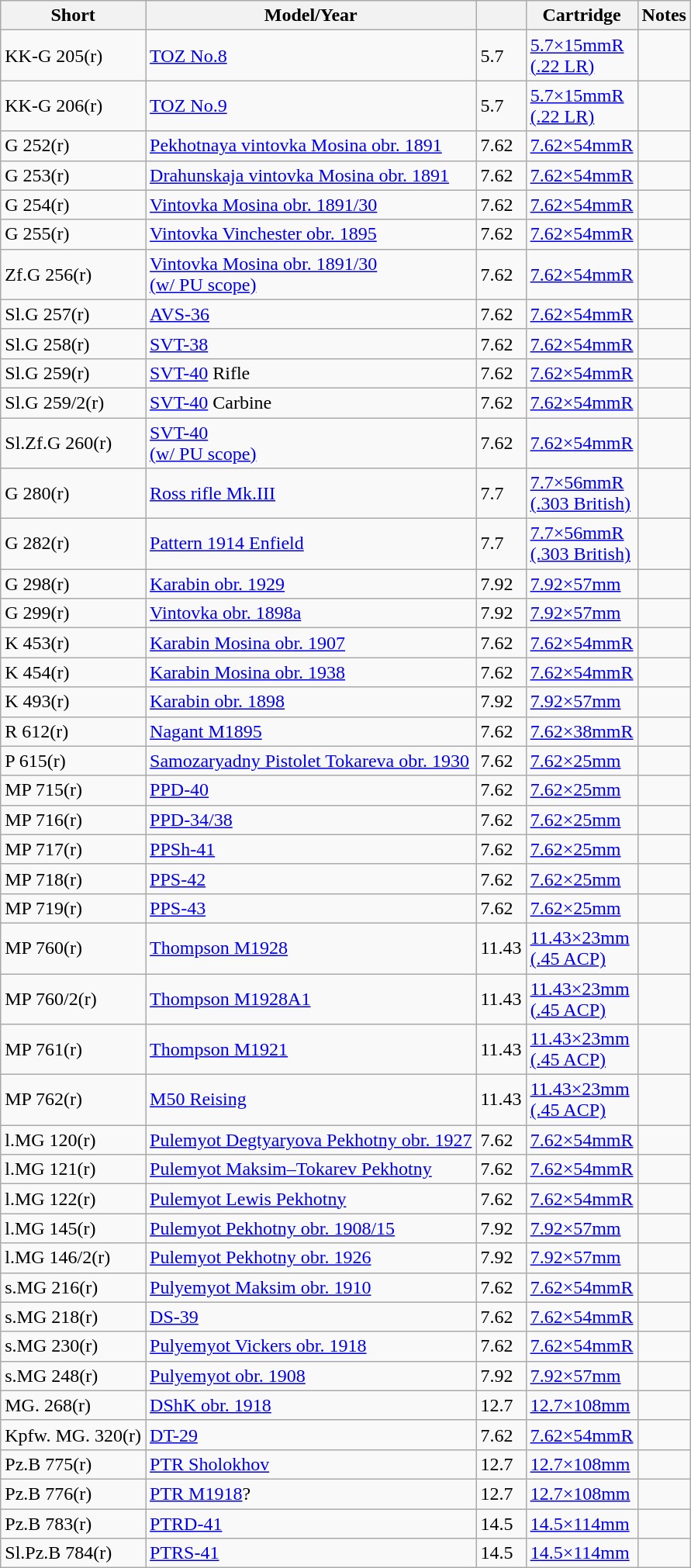<table border="1" class="wikitable sortable">
<tr>
<th>Short </th>
<th>Model/Year</th>
<th><br></th>
<th>Cartridge</th>
<th>Notes</th>
</tr>
<tr>
<td>KK-G 205(r)</td>
<td><a href='#'>TOZ No.8</a></td>
<td>5.7</td>
<td><a href='#'>5.7×15mmR<br>(.22 LR)</a></td>
<td></td>
</tr>
<tr>
<td>KK-G 206(r)</td>
<td><a href='#'>TOZ No.9</a></td>
<td>5.7</td>
<td><a href='#'>5.7×15mmR<br>(.22 LR)</a></td>
<td></td>
</tr>
<tr>
<td>G 252(r)</td>
<td><a href='#'>Pekhotnaya vintovka Mosina obr. 1891</a></td>
<td>7.62</td>
<td><a href='#'>7.62×54mmR</a></td>
<td></td>
</tr>
<tr>
<td>G 253(r)</td>
<td><a href='#'>Drahunskaja vintovka Mosina obr. 1891</a></td>
<td>7.62</td>
<td><a href='#'>7.62×54mmR</a></td>
<td></td>
</tr>
<tr>
<td>G 254(r)</td>
<td><a href='#'>Vintovka Mosina obr. 1891/30</a></td>
<td>7.62</td>
<td><a href='#'>7.62×54mmR</a></td>
<td></td>
</tr>
<tr>
<td>G 255(r)</td>
<td><a href='#'>Vintovka Vinchester obr. 1895</a></td>
<td>7.62</td>
<td><a href='#'>7.62×54mmR</a></td>
<td></td>
</tr>
<tr>
<td>Zf.G 256(r)</td>
<td><a href='#'>Vintovka Mosina obr. 1891/30<br>(w/ PU scope)</a></td>
<td>7.62</td>
<td><a href='#'>7.62×54mmR</a></td>
<td></td>
</tr>
<tr>
<td>Sl.G 257(r)</td>
<td><a href='#'>AVS-36</a></td>
<td>7.62</td>
<td><a href='#'>7.62×54mmR</a></td>
<td></td>
</tr>
<tr>
<td>Sl.G 258(r)</td>
<td><a href='#'>SVT-38</a></td>
<td>7.62</td>
<td><a href='#'>7.62×54mmR</a></td>
<td></td>
</tr>
<tr>
<td>Sl.G 259(r)</td>
<td><a href='#'>SVT-40</a> Rifle</td>
<td>7.62</td>
<td><a href='#'>7.62×54mmR</a></td>
<td></td>
</tr>
<tr>
<td>Sl.G 259/2(r)</td>
<td><a href='#'>SVT-40</a> Carbine</td>
<td>7.62</td>
<td><a href='#'>7.62×54mmR</a></td>
<td></td>
</tr>
<tr>
<td>Sl.Zf.G 260(r)</td>
<td><a href='#'>SVT-40<br>(w/ PU scope)</a></td>
<td>7.62</td>
<td><a href='#'>7.62×54mmR</a></td>
<td></td>
</tr>
<tr>
<td>G 280(r)</td>
<td><a href='#'>Ross rifle Mk.III</a></td>
<td>7.7</td>
<td><a href='#'>7.7×56mmR<br>(.303 British)</a></td>
<td></td>
</tr>
<tr>
<td>G 282(r)</td>
<td><a href='#'>Pattern 1914 Enfield</a></td>
<td>7.7</td>
<td><a href='#'>7.7×56mmR<br>(.303 British)</a></td>
<td></td>
</tr>
<tr>
<td>G 298(r)</td>
<td><a href='#'>Karabin obr. 1929</a></td>
<td>7.92</td>
<td><a href='#'>7.92×57mm</a></td>
<td></td>
</tr>
<tr>
<td>G 299(r)</td>
<td><a href='#'>Vintovka obr. 1898a</a></td>
<td>7.92</td>
<td><a href='#'>7.92×57mm</a></td>
<td></td>
</tr>
<tr>
<td>K 453(r)</td>
<td><a href='#'>Karabin Mosina obr. 1907</a></td>
<td>7.62</td>
<td><a href='#'>7.62×54mmR</a></td>
<td></td>
</tr>
<tr>
<td>K 454(r)</td>
<td><a href='#'>Karabin Mosina obr. 1938</a></td>
<td>7.62</td>
<td><a href='#'>7.62×54mmR</a></td>
<td></td>
</tr>
<tr>
<td>K 493(r)</td>
<td><a href='#'>Karabin obr. 1898</a></td>
<td>7.92</td>
<td><a href='#'>7.92×57mm</a></td>
<td></td>
</tr>
<tr>
<td>R 612(r)</td>
<td><a href='#'>Nagant M1895</a></td>
<td>7.62</td>
<td><a href='#'>7.62×38mmR</a></td>
<td></td>
</tr>
<tr>
<td>P 615(r)</td>
<td><a href='#'>Samozaryadny Pistolet Tokareva obr. 1930</a></td>
<td>7.62</td>
<td><a href='#'>7.62×25mm</a></td>
<td></td>
</tr>
<tr>
<td>MP 715(r)</td>
<td><a href='#'>PPD-40</a></td>
<td>7.62</td>
<td><a href='#'>7.62×25mm</a></td>
<td></td>
</tr>
<tr>
<td>MP 716(r)</td>
<td><a href='#'>PPD-34/38</a></td>
<td>7.62</td>
<td><a href='#'>7.62×25mm</a></td>
<td></td>
</tr>
<tr>
<td>MP 717(r)</td>
<td><a href='#'>PPSh-41</a></td>
<td>7.62</td>
<td><a href='#'>7.62×25mm</a></td>
<td></td>
</tr>
<tr>
<td>MP 718(r)</td>
<td><a href='#'>PPS-42</a></td>
<td>7.62</td>
<td><a href='#'>7.62×25mm</a></td>
<td></td>
</tr>
<tr>
<td>MP 719(r)</td>
<td><a href='#'>PPS-43</a></td>
<td>7.62</td>
<td><a href='#'>7.62×25mm</a></td>
<td></td>
</tr>
<tr>
<td>MP 760(r)</td>
<td><a href='#'>Thompson M1928</a></td>
<td>11.43</td>
<td><a href='#'>11.43×23mm<br>(.45 ACP)</a></td>
<td></td>
</tr>
<tr>
<td>MP 760/2(r)</td>
<td><a href='#'>Thompson M1928A1</a></td>
<td>11.43</td>
<td><a href='#'>11.43×23mm<br>(.45 ACP)</a></td>
<td></td>
</tr>
<tr>
<td>MP 761(r)</td>
<td><a href='#'>Thompson M1921</a></td>
<td>11.43</td>
<td><a href='#'>11.43×23mm<br>(.45 ACP)</a></td>
<td></td>
</tr>
<tr>
<td>MP 762(r)</td>
<td><a href='#'>M50 Reising</a></td>
<td>11.43</td>
<td><a href='#'>11.43×23mm<br>(.45 ACP)</a></td>
<td></td>
</tr>
<tr>
<td>l.MG 120(r)</td>
<td><a href='#'>Pulemyot Degtyaryova Pekhotny obr. 1927</a></td>
<td>7.62</td>
<td><a href='#'>7.62×54mmR</a></td>
<td></td>
</tr>
<tr>
<td>l.MG 121(r)</td>
<td><a href='#'>Pulemyot Maksim–Tokarev Pekhotny</a></td>
<td>7.62</td>
<td><a href='#'>7.62×54mmR</a></td>
<td></td>
</tr>
<tr>
<td>l.MG 122(r)</td>
<td><a href='#'>Pulemyot Lewis Pekhotny</a></td>
<td>7.62</td>
<td><a href='#'>7.62×54mmR</a></td>
<td></td>
</tr>
<tr>
<td>l.MG 145(r)</td>
<td><a href='#'>Pulemyot Pekhotny obr. 1908/15</a></td>
<td>7.92</td>
<td><a href='#'>7.92×57mm</a></td>
<td></td>
</tr>
<tr>
<td>l.MG 146/2(r)</td>
<td><a href='#'>Pulemyot Pekhotny obr. 1926</a></td>
<td>7.92</td>
<td><a href='#'>7.92×57mm</a></td>
<td></td>
</tr>
<tr>
<td>s.MG 216(r)</td>
<td><a href='#'>Pulyemyot Maksim obr. 1910</a></td>
<td>7.62</td>
<td><a href='#'>7.62×54mmR</a></td>
<td></td>
</tr>
<tr>
<td>s.MG 218(r)</td>
<td><a href='#'>DS-39</a></td>
<td>7.62</td>
<td><a href='#'>7.62×54mmR</a></td>
<td></td>
</tr>
<tr>
<td>s.MG 230(r)</td>
<td><a href='#'>Pulyemyot Vickers obr. 1918</a></td>
<td>7.62</td>
<td><a href='#'>7.62×54mmR</a></td>
<td></td>
</tr>
<tr>
<td>s.MG 248(r)</td>
<td><a href='#'>Pulyemyot obr. 1908</a></td>
<td>7.92</td>
<td><a href='#'>7.92×57mm</a></td>
<td></td>
</tr>
<tr>
<td>MG. 268(r)</td>
<td><a href='#'>DShK obr. 1918</a></td>
<td>12.7</td>
<td><a href='#'>12.7×108mm</a></td>
<td></td>
</tr>
<tr>
<td>Kpfw. MG. 320(r)</td>
<td><a href='#'>DT-29</a></td>
<td>7.62</td>
<td><a href='#'>7.62×54mmR</a></td>
<td></td>
</tr>
<tr>
<td>Pz.B 775(r)</td>
<td><a href='#'>PTR Sholokhov</a></td>
<td>12.7</td>
<td><a href='#'>12.7×108mm</a></td>
<td></td>
</tr>
<tr>
<td>Pz.B 776(r)</td>
<td><a href='#'>PTR M1918</a>?</td>
<td>12.7</td>
<td><a href='#'>12.7×108mm</a></td>
<td></td>
</tr>
<tr>
<td>Pz.B 783(r)</td>
<td><a href='#'>PTRD-41</a></td>
<td>14.5</td>
<td><a href='#'>14.5×114mm</a></td>
<td></td>
</tr>
<tr>
<td>Sl.Pz.B 784(r)</td>
<td><a href='#'>PTRS-41</a></td>
<td>14.5</td>
<td><a href='#'>14.5×114mm</a></td>
<td></td>
</tr>
</table>
